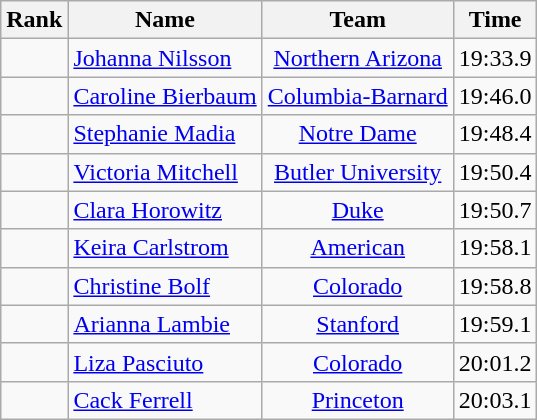<table class="wikitable sortable" style="text-align:center">
<tr>
<th>Rank</th>
<th>Name</th>
<th>Team</th>
<th>Time</th>
</tr>
<tr>
<td></td>
<td align=left> <a href='#'>Johanna Nilsson</a></td>
<td><a href='#'>Northern Arizona</a></td>
<td>19:33.9</td>
</tr>
<tr>
<td></td>
<td align=left> <a href='#'>Caroline Bierbaum</a></td>
<td><a href='#'>Columbia-Barnard</a></td>
<td>19:46.0</td>
</tr>
<tr>
<td></td>
<td align=left> <a href='#'>Stephanie Madia</a></td>
<td><a href='#'>Notre Dame</a></td>
<td>19:48.4</td>
</tr>
<tr>
<td></td>
<td align=left> <a href='#'>Victoria Mitchell</a></td>
<td><a href='#'>Butler University</a></td>
<td>19:50.4</td>
</tr>
<tr>
<td></td>
<td align=left> <a href='#'>Clara Horowitz</a></td>
<td><a href='#'>Duke</a></td>
<td>19:50.7</td>
</tr>
<tr>
<td></td>
<td align=left> <a href='#'>Keira Carlstrom</a></td>
<td><a href='#'>American</a></td>
<td>19:58.1</td>
</tr>
<tr>
<td></td>
<td align=left> <a href='#'>Christine Bolf</a></td>
<td><a href='#'>Colorado</a></td>
<td>19:58.8</td>
</tr>
<tr>
<td></td>
<td align=left> <a href='#'>Arianna Lambie</a></td>
<td><a href='#'>Stanford</a></td>
<td>19:59.1</td>
</tr>
<tr>
<td></td>
<td align=left> <a href='#'>Liza Pasciuto</a></td>
<td><a href='#'>Colorado</a></td>
<td>20:01.2</td>
</tr>
<tr>
<td></td>
<td align=left> <a href='#'>Cack Ferrell</a></td>
<td><a href='#'>Princeton</a></td>
<td>20:03.1</td>
</tr>
</table>
